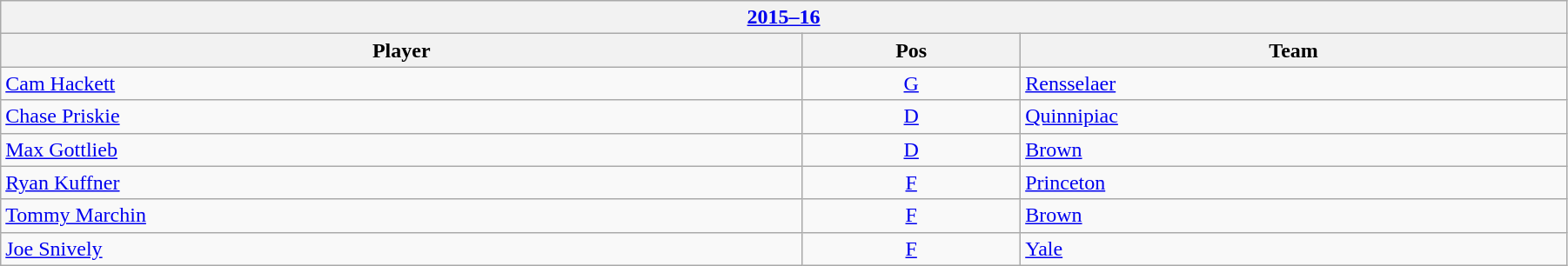<table class="wikitable" width=95%>
<tr>
<th colspan=3><a href='#'>2015–16</a></th>
</tr>
<tr>
<th>Player</th>
<th>Pos</th>
<th>Team</th>
</tr>
<tr>
<td><a href='#'>Cam Hackett</a></td>
<td align=center><a href='#'>G</a></td>
<td><a href='#'>Rensselaer</a></td>
</tr>
<tr>
<td><a href='#'>Chase Priskie</a></td>
<td align=center><a href='#'>D</a></td>
<td><a href='#'>Quinnipiac</a></td>
</tr>
<tr>
<td><a href='#'>Max Gottlieb</a></td>
<td align=center><a href='#'>D</a></td>
<td><a href='#'>Brown</a></td>
</tr>
<tr>
<td><a href='#'>Ryan Kuffner</a></td>
<td align=center><a href='#'>F</a></td>
<td><a href='#'>Princeton</a></td>
</tr>
<tr>
<td><a href='#'>Tommy Marchin</a></td>
<td align=center><a href='#'>F</a></td>
<td><a href='#'>Brown</a></td>
</tr>
<tr>
<td><a href='#'>Joe Snively</a></td>
<td align=center><a href='#'>F</a></td>
<td><a href='#'>Yale</a></td>
</tr>
</table>
